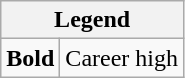<table class="wikitable mw-collapsible">
<tr>
<th colspan="2">Legend</th>
</tr>
<tr>
<td><strong>Bold</strong></td>
<td>Career high</td>
</tr>
</table>
